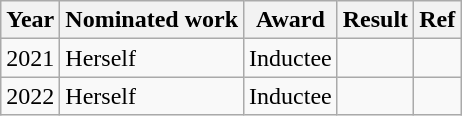<table class="wikitable">
<tr>
<th>Year</th>
<th>Nominated work</th>
<th>Award</th>
<th>Result</th>
<th>Ref</th>
</tr>
<tr>
<td>2021</td>
<td>Herself</td>
<td>Inductee</td>
<td></td>
<td></td>
</tr>
<tr>
<td>2022</td>
<td>Herself</td>
<td>Inductee</td>
<td></td>
<td></td>
</tr>
</table>
